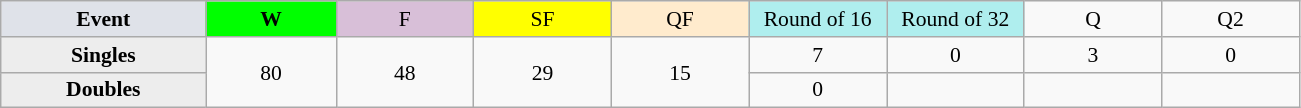<table class=wikitable style=font-size:90%;text-align:center>
<tr>
<td style="width:130px; background:#dfe2e9;"><strong>Event</strong></td>
<td style="width:80px; background:lime;"><strong>W</strong></td>
<td style="width:85px; background:thistle;">F</td>
<td style="width:85px; background:#ff0;">SF</td>
<td style="width:85px; background:#ffebcd;">QF</td>
<td style="width:85px; background:#afeeee;">Round of 16</td>
<td style="width:85px; background:#afeeee;">Round of 32</td>
<td width=85>Q</td>
<td width=85>Q2</td>
</tr>
<tr>
<th style="background:#ededed;">Singles</th>
<td rowspan=2>80</td>
<td rowspan=2>48</td>
<td rowspan=2>29</td>
<td rowspan=2>15</td>
<td>7</td>
<td>0</td>
<td>3</td>
<td>0</td>
</tr>
<tr>
<th style="background:#ededed;">Doubles</th>
<td>0</td>
<td></td>
<td></td>
<td></td>
</tr>
</table>
